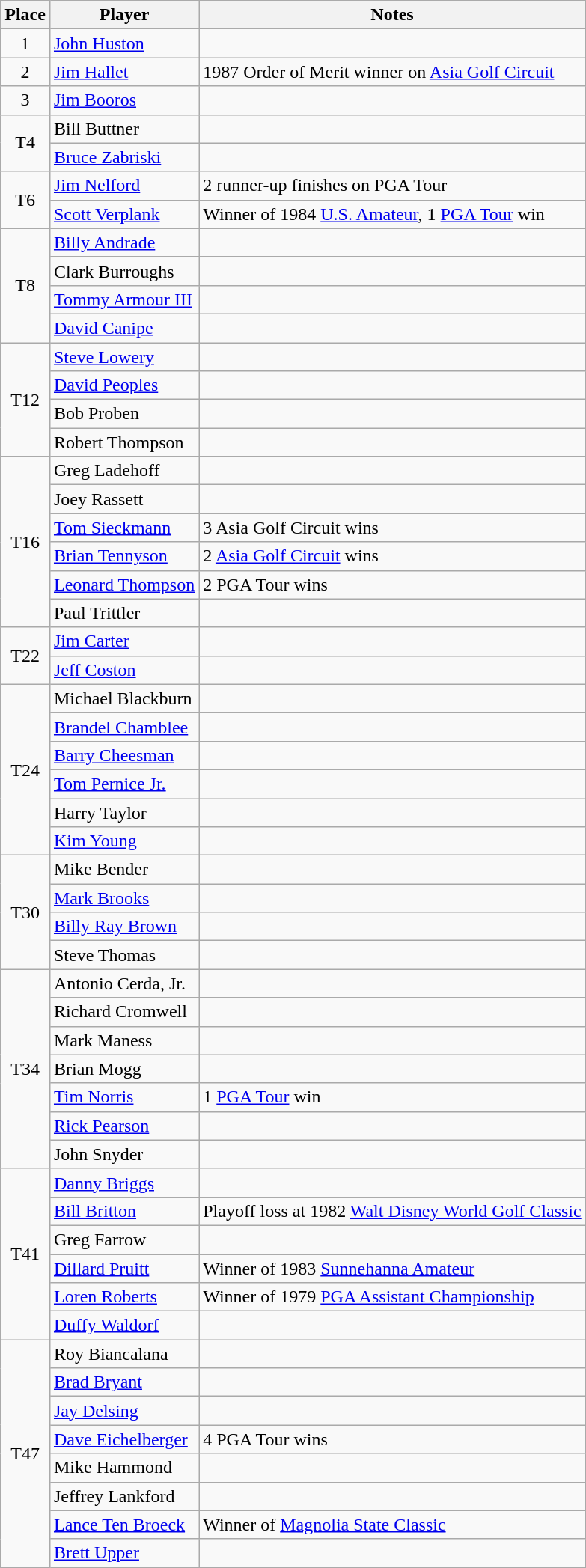<table class="wikitable sortable">
<tr>
<th>Place</th>
<th>Player</th>
<th>Notes</th>
</tr>
<tr>
<td align=center>1</td>
<td> <a href='#'>John Huston</a></td>
<td></td>
</tr>
<tr>
<td align=center>2</td>
<td> <a href='#'>Jim Hallet</a></td>
<td>1987 Order of Merit winner on <a href='#'>Asia Golf Circuit</a></td>
</tr>
<tr>
<td align=center>3</td>
<td> <a href='#'>Jim Booros</a></td>
<td></td>
</tr>
<tr>
<td rowspan=2 align=center>T4</td>
<td> Bill Buttner</td>
<td></td>
</tr>
<tr>
<td> <a href='#'>Bruce Zabriski</a></td>
<td></td>
</tr>
<tr>
<td rowspan=2 align=center>T6</td>
<td> <a href='#'>Jim Nelford</a></td>
<td>2 runner-up finishes on PGA Tour</td>
</tr>
<tr>
<td> <a href='#'>Scott Verplank</a></td>
<td>Winner of 1984 <a href='#'>U.S. Amateur</a>, 1 <a href='#'>PGA Tour</a> win</td>
</tr>
<tr>
<td rowspan=4 align=center>T8</td>
<td> <a href='#'>Billy Andrade</a></td>
<td></td>
</tr>
<tr>
<td> Clark Burroughs</td>
<td></td>
</tr>
<tr>
<td> <a href='#'>Tommy Armour III</a></td>
<td></td>
</tr>
<tr>
<td> <a href='#'>David Canipe</a></td>
<td></td>
</tr>
<tr>
<td rowspan=4 align=center>T12</td>
<td> <a href='#'>Steve Lowery</a></td>
<td></td>
</tr>
<tr>
<td> <a href='#'>David Peoples</a></td>
<td></td>
</tr>
<tr>
<td> Bob Proben</td>
<td></td>
</tr>
<tr>
<td> Robert Thompson</td>
<td></td>
</tr>
<tr>
<td rowspan=6 align=center>T16</td>
<td> Greg Ladehoff</td>
<td></td>
</tr>
<tr>
<td> Joey Rassett</td>
<td></td>
</tr>
<tr>
<td> <a href='#'>Tom Sieckmann</a></td>
<td>3 Asia Golf Circuit wins</td>
</tr>
<tr>
<td> <a href='#'>Brian Tennyson</a></td>
<td>2 <a href='#'>Asia Golf Circuit</a> wins</td>
</tr>
<tr>
<td> <a href='#'>Leonard Thompson</a></td>
<td>2 PGA Tour wins</td>
</tr>
<tr>
<td> Paul Trittler</td>
<td></td>
</tr>
<tr>
<td rowspan=2 align=center>T22</td>
<td> <a href='#'>Jim Carter</a></td>
<td></td>
</tr>
<tr>
<td> <a href='#'>Jeff Coston</a></td>
<td></td>
</tr>
<tr>
<td rowspan=6 align=center>T24</td>
<td> Michael Blackburn</td>
<td></td>
</tr>
<tr>
<td> <a href='#'>Brandel Chamblee</a></td>
<td></td>
</tr>
<tr>
<td> <a href='#'>Barry Cheesman</a></td>
<td></td>
</tr>
<tr>
<td> <a href='#'>Tom Pernice Jr.</a></td>
<td></td>
</tr>
<tr>
<td> Harry Taylor</td>
<td></td>
</tr>
<tr>
<td> <a href='#'>Kim Young</a></td>
<td></td>
</tr>
<tr>
<td rowspan=4 align=center>T30</td>
<td> Mike Bender</td>
<td></td>
</tr>
<tr>
<td> <a href='#'>Mark Brooks</a></td>
<td></td>
</tr>
<tr>
<td> <a href='#'>Billy Ray Brown</a></td>
<td></td>
</tr>
<tr>
<td> Steve Thomas</td>
<td></td>
</tr>
<tr>
<td rowspan=7 align=center>T34</td>
<td> Antonio Cerda, Jr.</td>
<td></td>
</tr>
<tr>
<td> Richard Cromwell</td>
<td></td>
</tr>
<tr>
<td> Mark Maness</td>
<td></td>
</tr>
<tr>
<td> Brian Mogg</td>
<td></td>
</tr>
<tr>
<td> <a href='#'>Tim Norris</a></td>
<td>1 <a href='#'>PGA Tour</a> win</td>
</tr>
<tr>
<td> <a href='#'>Rick Pearson</a></td>
<td></td>
</tr>
<tr>
<td> John Snyder</td>
<td></td>
</tr>
<tr>
<td rowspan=6 align=center>T41</td>
<td> <a href='#'>Danny Briggs</a></td>
<td></td>
</tr>
<tr>
<td> <a href='#'>Bill Britton</a></td>
<td>Playoff loss at 1982 <a href='#'>Walt Disney World Golf Classic</a></td>
</tr>
<tr>
<td> Greg Farrow</td>
<td></td>
</tr>
<tr>
<td> <a href='#'>Dillard Pruitt</a></td>
<td>Winner of 1983 <a href='#'>Sunnehanna Amateur</a></td>
</tr>
<tr>
<td> <a href='#'>Loren Roberts</a></td>
<td>Winner of 1979 <a href='#'>PGA Assistant Championship</a></td>
</tr>
<tr>
<td> <a href='#'>Duffy Waldorf</a></td>
<td></td>
</tr>
<tr>
<td rowspan=8 align=center>T47</td>
<td> Roy Biancalana</td>
<td></td>
</tr>
<tr>
<td> <a href='#'>Brad Bryant</a></td>
<td></td>
</tr>
<tr>
<td> <a href='#'>Jay Delsing</a></td>
<td></td>
</tr>
<tr>
<td> <a href='#'>Dave Eichelberger</a></td>
<td>4 PGA Tour wins</td>
</tr>
<tr>
<td> Mike Hammond</td>
<td></td>
</tr>
<tr>
<td> Jeffrey Lankford</td>
<td></td>
</tr>
<tr>
<td> <a href='#'>Lance Ten Broeck</a></td>
<td>Winner of <a href='#'>Magnolia State Classic</a></td>
</tr>
<tr>
<td> <a href='#'>Brett Upper</a></td>
<td></td>
</tr>
</table>
